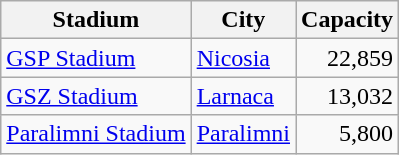<table class="wikitable">
<tr>
<th>Stadium</th>
<th>City</th>
<th>Capacity</th>
</tr>
<tr>
<td><a href='#'>GSP Stadium</a></td>
<td><a href='#'>Nicosia</a></td>
<td align=right>22,859</td>
</tr>
<tr>
<td><a href='#'>GSZ Stadium</a></td>
<td><a href='#'>Larnaca</a></td>
<td align=right>13,032</td>
</tr>
<tr>
<td><a href='#'>Paralimni Stadium</a></td>
<td><a href='#'>Paralimni</a></td>
<td align=right>5,800</td>
</tr>
</table>
